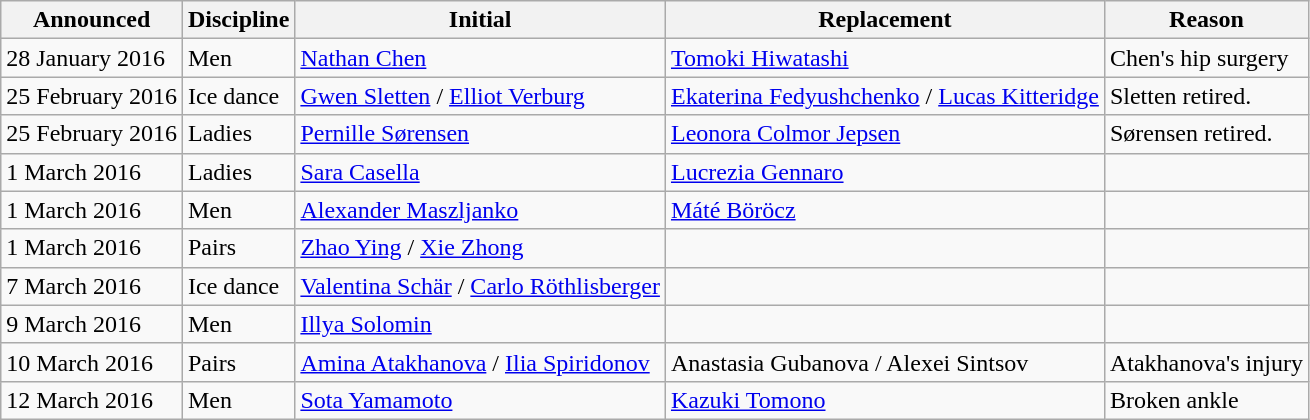<table class="wikitable">
<tr>
<th>Announced</th>
<th>Discipline</th>
<th>Initial</th>
<th>Replacement</th>
<th>Reason</th>
</tr>
<tr>
<td>28 January 2016</td>
<td>Men</td>
<td> <a href='#'>Nathan Chen</a></td>
<td> <a href='#'>Tomoki Hiwatashi</a></td>
<td>Chen's hip surgery</td>
</tr>
<tr>
<td>25 February 2016</td>
<td>Ice dance</td>
<td> <a href='#'>Gwen Sletten</a> / <a href='#'>Elliot Verburg</a></td>
<td> <a href='#'>Ekaterina Fedyushchenko</a> / <a href='#'>Lucas Kitteridge</a></td>
<td>Sletten retired.</td>
</tr>
<tr>
<td>25 February 2016</td>
<td>Ladies</td>
<td> <a href='#'>Pernille Sørensen</a></td>
<td> <a href='#'>Leonora Colmor Jepsen</a></td>
<td>Sørensen retired.</td>
</tr>
<tr>
<td>1 March 2016</td>
<td>Ladies</td>
<td> <a href='#'>Sara Casella</a></td>
<td> <a href='#'>Lucrezia Gennaro</a></td>
<td></td>
</tr>
<tr>
<td>1 March 2016</td>
<td>Men</td>
<td> <a href='#'>Alexander Maszljanko</a></td>
<td> <a href='#'>Máté Böröcz</a></td>
<td></td>
</tr>
<tr>
<td>1 March 2016</td>
<td>Pairs</td>
<td> <a href='#'>Zhao Ying</a> / <a href='#'>Xie Zhong</a></td>
<td></td>
<td></td>
</tr>
<tr>
<td>7 March 2016</td>
<td>Ice dance</td>
<td> <a href='#'>Valentina Schär</a> / <a href='#'>Carlo Röthlisberger</a></td>
<td></td>
<td></td>
</tr>
<tr>
<td>9 March 2016</td>
<td>Men</td>
<td> <a href='#'>Illya Solomin</a></td>
<td></td>
<td></td>
</tr>
<tr>
<td>10 March 2016</td>
<td>Pairs</td>
<td> <a href='#'>Amina Atakhanova</a> / <a href='#'>Ilia Spiridonov</a></td>
<td> Anastasia Gubanova / Alexei Sintsov</td>
<td>Atakhanova's injury</td>
</tr>
<tr>
<td>12 March 2016</td>
<td>Men</td>
<td> <a href='#'>Sota Yamamoto</a></td>
<td> <a href='#'>Kazuki Tomono</a></td>
<td>Broken ankle</td>
</tr>
</table>
